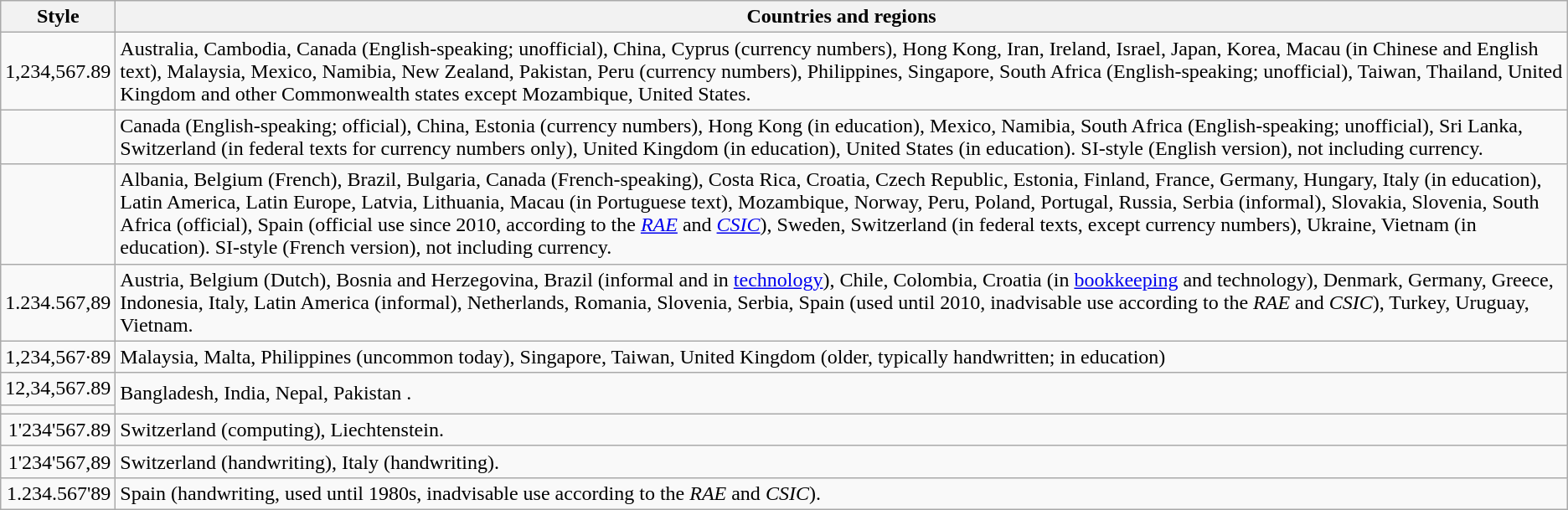<table class="wikitable">
<tr>
<th>Style</th>
<th>Countries and regions</th>
</tr>
<tr>
<td style="text-align: right;">1,234,567.89</td>
<td>Australia, Cambodia, Canada (English-speaking; unofficial), China, Cyprus (currency numbers), Hong Kong, Iran, Ireland, Israel, Japan, Korea, Macau (in Chinese and English text), Malaysia, Mexico, Namibia, New Zealand, Pakistan, Peru (currency numbers), Philippines, Singapore, South Africa (English-speaking; unofficial), Taiwan, Thailand, United Kingdom and other Commonwealth states except Mozambique, United States.</td>
</tr>
<tr>
<td style="text-align: right;"></td>
<td>Canada (English-speaking; official), China, Estonia (currency numbers), Hong Kong (in education), Mexico, Namibia, South Africa (English-speaking; unofficial), Sri Lanka, Switzerland (in federal texts for currency numbers only), United Kingdom (in education), United States (in education). SI-style (English version), not including currency.</td>
</tr>
<tr>
<td style="text-align: right;"></td>
<td>Albania, Belgium (French), Brazil, Bulgaria, Canada (French-speaking), Costa Rica, Croatia, Czech Republic, Estonia, Finland, France, Germany, Hungary, Italy (in education), Latin America, Latin Europe, Latvia, Lithuania, Macau (in Portuguese text), Mozambique, Norway, Peru, Poland, Portugal, Russia, Serbia (informal), Slovakia, Slovenia, South Africa (official), Spain (official use since 2010, according to the <em><a href='#'>RAE</a></em> and <em><a href='#'>CSIC</a></em>), Sweden, Switzerland (in federal texts, except currency numbers), Ukraine, Vietnam (in education). SI-style (French version), not including currency.</td>
</tr>
<tr>
<td style="text-align: right;">1.234.567,89</td>
<td>Austria, Belgium (Dutch), Bosnia and Herzegovina, Brazil (informal and in <a href='#'>technology</a>), Chile, Colombia, Croatia (in <a href='#'>bookkeeping</a> and technology), Denmark, Germany, Greece, Indonesia, Italy, Latin America (informal), Netherlands, Romania, Slovenia, Serbia, Spain (used until 2010, inadvisable use according to the <em>RAE</em> and <em>CSIC</em>), Turkey, Uruguay, Vietnam.</td>
</tr>
<tr>
<td style="text-align: right;">1,234,567·89</td>
<td>Malaysia, Malta, Philippines (uncommon today), Singapore, Taiwan, United Kingdom (older, typically handwritten; in education)</td>
</tr>
<tr>
<td style="text-align: right;">12,34,567.89</td>
<td rowspan="2">Bangladesh, India, Nepal, Pakistan .</td>
</tr>
<tr>
<td></td>
</tr>
<tr>
<td style="text-align: right;">1'234'567.89</td>
<td>Switzerland (computing), Liechtenstein.</td>
</tr>
<tr>
<td style="text-align: right;">1'234'567,89</td>
<td>Switzerland (handwriting), Italy (handwriting).</td>
</tr>
<tr>
<td style="text-align: right;">1.234.567'89</td>
<td>Spain (handwriting, used until 1980s, inadvisable use according to the <em>RAE</em> and <em>CSIC</em>).</td>
</tr>
</table>
